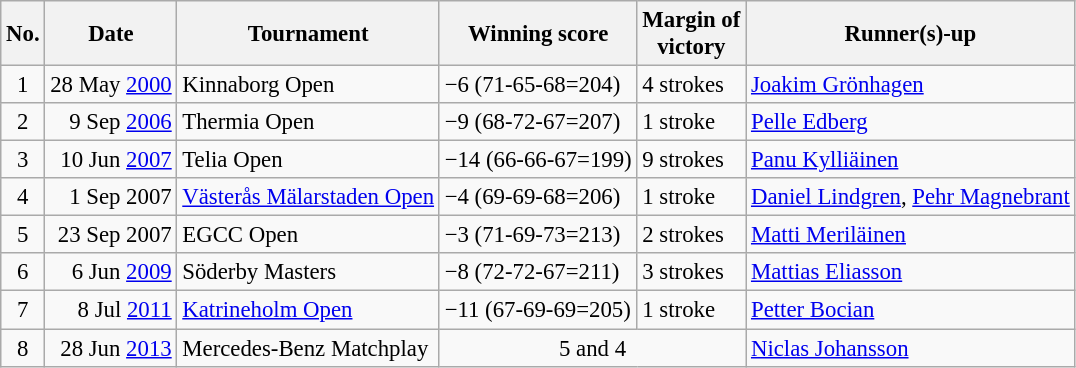<table class="wikitable" style="font-size:95%;">
<tr>
<th>No.</th>
<th>Date</th>
<th>Tournament</th>
<th>Winning score</th>
<th>Margin of<br>victory</th>
<th>Runner(s)-up</th>
</tr>
<tr>
<td align=center>1</td>
<td align=right>28 May <a href='#'>2000</a></td>
<td>Kinnaborg Open</td>
<td>−6 (71-65-68=204)</td>
<td>4 strokes</td>
<td> <a href='#'>Joakim Grönhagen</a></td>
</tr>
<tr>
<td align=center>2</td>
<td align=right>9 Sep <a href='#'>2006</a></td>
<td>Thermia Open</td>
<td>−9 (68-72-67=207)</td>
<td>1 stroke</td>
<td> <a href='#'>Pelle Edberg</a></td>
</tr>
<tr>
<td align=center>3</td>
<td align=right>10 Jun <a href='#'>2007</a></td>
<td>Telia Open</td>
<td>−14 (66-66-67=199)</td>
<td>9 strokes</td>
<td> <a href='#'>Panu Kylliäinen</a></td>
</tr>
<tr>
<td align=center>4</td>
<td align=right>1 Sep 2007</td>
<td><a href='#'>Västerås Mälarstaden Open</a></td>
<td>−4 (69-69-68=206)</td>
<td>1 stroke</td>
<td> <a href='#'>Daniel Lindgren</a>,  <a href='#'>Pehr Magnebrant</a></td>
</tr>
<tr>
<td align=center>5</td>
<td align=right>23 Sep 2007</td>
<td>EGCC Open</td>
<td>−3 (71-69-73=213)</td>
<td>2 strokes</td>
<td> <a href='#'>Matti Meriläinen</a></td>
</tr>
<tr>
<td align=center>6</td>
<td align=right>6 Jun <a href='#'>2009</a></td>
<td>Söderby Masters</td>
<td>−8 (72-72-67=211)</td>
<td>3 strokes</td>
<td> <a href='#'>Mattias Eliasson</a></td>
</tr>
<tr>
<td align=center>7</td>
<td align=right>8 Jul <a href='#'>2011</a></td>
<td><a href='#'>Katrineholm Open</a></td>
<td>−11 (67-69-69=205)</td>
<td>1 stroke</td>
<td> <a href='#'>Petter Bocian</a></td>
</tr>
<tr>
<td align=center>8</td>
<td align=right>28 Jun <a href='#'>2013</a></td>
<td>Mercedes-Benz Matchplay</td>
<td colspan=2 align=center>5 and 4</td>
<td> <a href='#'>Niclas Johansson</a></td>
</tr>
</table>
